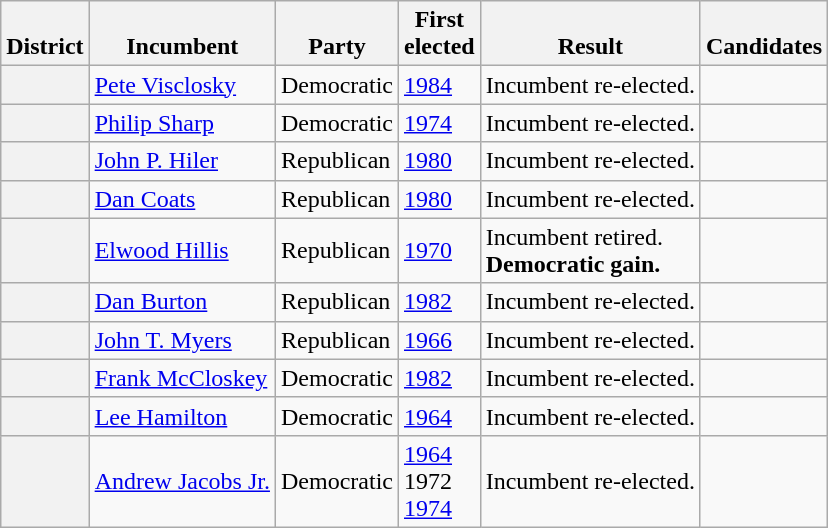<table class=wikitable>
<tr valign=bottom>
<th>District</th>
<th>Incumbent</th>
<th>Party</th>
<th>First<br>elected</th>
<th>Result</th>
<th>Candidates</th>
</tr>
<tr>
<th></th>
<td><a href='#'>Pete Visclosky</a></td>
<td>Democratic</td>
<td><a href='#'>1984</a></td>
<td>Incumbent re-elected.</td>
<td nowrap></td>
</tr>
<tr>
<th></th>
<td><a href='#'>Philip Sharp</a></td>
<td>Democratic</td>
<td><a href='#'>1974</a></td>
<td>Incumbent re-elected.</td>
<td nowrap></td>
</tr>
<tr>
<th></th>
<td><a href='#'>John P. Hiler</a></td>
<td>Republican</td>
<td><a href='#'>1980</a></td>
<td>Incumbent re-elected.</td>
<td nowrap></td>
</tr>
<tr>
<th></th>
<td><a href='#'>Dan Coats</a></td>
<td>Republican</td>
<td><a href='#'>1980</a></td>
<td>Incumbent re-elected.</td>
<td nowrap></td>
</tr>
<tr>
<th></th>
<td><a href='#'>Elwood Hillis</a></td>
<td>Republican</td>
<td><a href='#'>1970</a></td>
<td>Incumbent retired.<br><strong>Democratic gain.</strong></td>
<td nowrap></td>
</tr>
<tr>
<th></th>
<td><a href='#'>Dan Burton</a></td>
<td>Republican</td>
<td><a href='#'>1982</a></td>
<td>Incumbent re-elected.</td>
<td nowrap></td>
</tr>
<tr>
<th></th>
<td><a href='#'>John T. Myers</a></td>
<td>Republican</td>
<td><a href='#'>1966</a></td>
<td>Incumbent re-elected.</td>
<td nowrap></td>
</tr>
<tr>
<th></th>
<td><a href='#'>Frank McCloskey</a></td>
<td>Democratic</td>
<td><a href='#'>1982</a></td>
<td>Incumbent re-elected.</td>
<td nowrap></td>
</tr>
<tr>
<th></th>
<td><a href='#'>Lee Hamilton</a></td>
<td>Democratic</td>
<td><a href='#'>1964</a></td>
<td>Incumbent re-elected.</td>
<td nowrap></td>
</tr>
<tr>
<th></th>
<td><a href='#'>Andrew Jacobs Jr.</a></td>
<td>Democratic</td>
<td><a href='#'>1964</a><br>1972 <br><a href='#'>1974</a></td>
<td>Incumbent re-elected.</td>
<td nowrap></td>
</tr>
</table>
